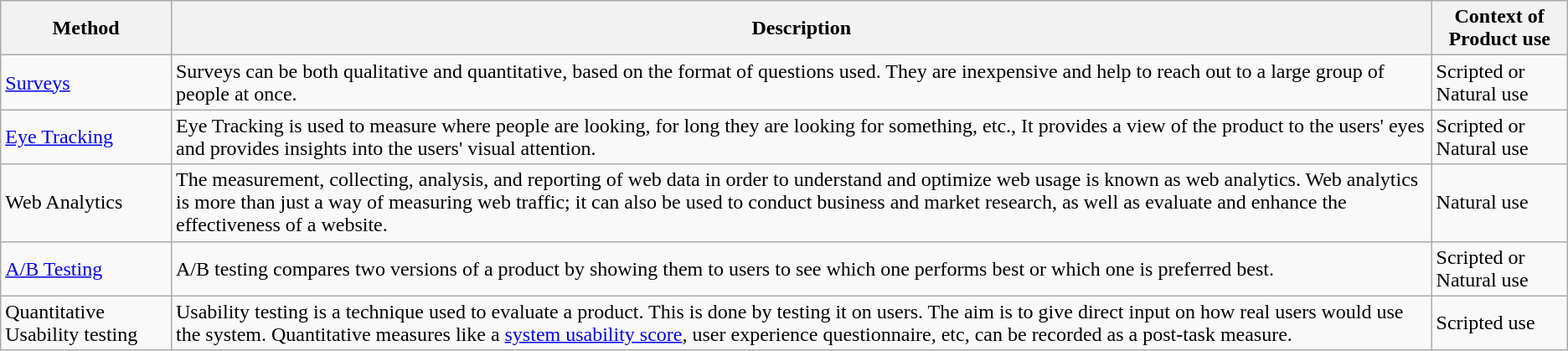<table class="wikitable sortable mw-collapsible">
<tr>
<th>Method</th>
<th>Description</th>
<th>Context of Product use</th>
</tr>
<tr>
<td><a href='#'>Surveys</a></td>
<td>Surveys can be both qualitative and quantitative, based on the format of questions used. They are inexpensive and help to reach out to a large group of people at once.</td>
<td>Scripted or<br>Natural use</td>
</tr>
<tr>
<td><a href='#'>Eye Tracking</a></td>
<td>Eye Tracking is used to measure where people are looking, for long they are looking for something, etc., It provides a view of the product to the users' eyes and provides insights into the users' visual attention.</td>
<td>Scripted or<br>Natural use</td>
</tr>
<tr>
<td>Web Analytics</td>
<td>The measurement, collecting, analysis, and reporting of web data in order to understand and optimize web usage is known as web analytics. Web analytics is more than just a way of measuring web traffic; it can also be used to conduct business and market research, as well as evaluate and enhance the effectiveness of a website.</td>
<td>Natural use</td>
</tr>
<tr>
<td><a href='#'>A/B Testing</a></td>
<td>A/B testing compares two versions of a product by showing them to users to see which one performs best or which one is preferred best.</td>
<td>Scripted or Natural use</td>
</tr>
<tr>
<td>Quantitative Usability testing</td>
<td>Usability testing is a technique used to evaluate a product. This is done by testing it on users. The aim is to give direct input on how real users would use the system. Quantitative measures like a <a href='#'>system usability score</a>, user experience questionnaire, etc,  can be recorded as a post-task measure.</td>
<td>Scripted use</td>
</tr>
</table>
